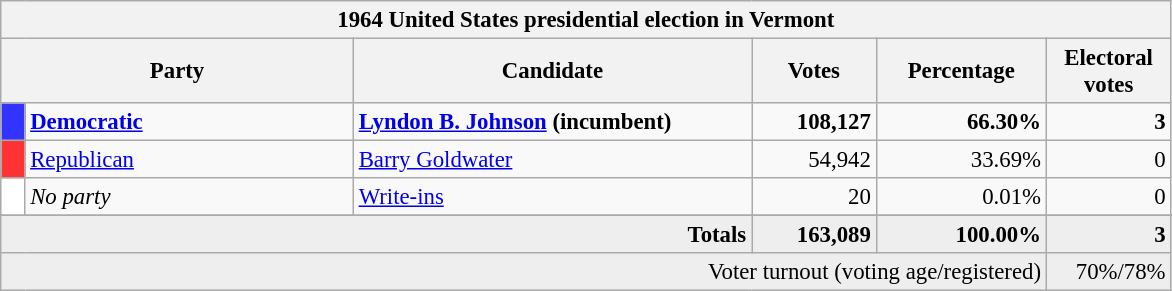<table class="wikitable" style="font-size: 95%;">
<tr>
<th colspan="6">1964 United States presidential election in Vermont</th>
</tr>
<tr>
<th colspan="2" style="width: 15em">Party</th>
<th style="width: 17em">Candidate</th>
<th style="width: 5em">Votes</th>
<th style="width: 7em">Percentage</th>
<th style="width: 5em">Electoral votes</th>
</tr>
<tr>
<th style="background-color:#3333FF; width: 3px"></th>
<td style="width: 130px"><strong><a href='#'>Democratic</a></strong></td>
<td><strong><a href='#'>Lyndon B. Johnson</a> (incumbent)</strong></td>
<td align="right"><strong>108,127</strong></td>
<td align="right"><strong>66.30%</strong></td>
<td align="right"><strong>3</strong></td>
</tr>
<tr>
<th style="background-color:#FF3333; width: 3px"></th>
<td style="width: 130px"><a href='#'>Republican</a></td>
<td><a href='#'>Barry Goldwater</a></td>
<td align="right">54,942</td>
<td align="right">33.69%</td>
<td align="right">0</td>
</tr>
<tr>
<th style="background-color:#FFFFFF; width: 3px"></th>
<td style="width: 130px"><em>No party</em></td>
<td><a href='#'>Write-ins</a></td>
<td align="right">20</td>
<td align="right">0.01%</td>
<td align="right">0</td>
</tr>
<tr>
</tr>
<tr bgcolor="#EEEEEE">
<td colspan="3" align="right"><strong>Totals</strong></td>
<td align="right"><strong>163,089</strong></td>
<td align="right"><strong>100.00%</strong></td>
<td align="right"><strong>3</strong></td>
</tr>
<tr bgcolor="#EEEEEE">
<td colspan="5" align="right">Voter turnout (voting age/registered)</td>
<td colspan="1" align="right">70%/78%</td>
</tr>
</table>
